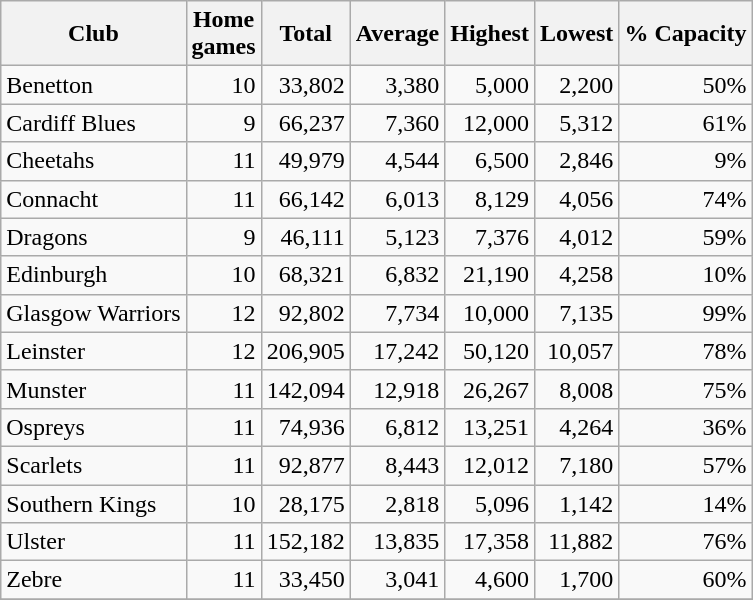<table class="wikitable sortable" style="text-align:right">
<tr>
<th>Club</th>
<th>Home<br>games</th>
<th>Total</th>
<th>Average</th>
<th>Highest</th>
<th>Lowest</th>
<th>% Capacity</th>
</tr>
<tr>
<td style="text-align:left"> Benetton</td>
<td>10</td>
<td>33,802</td>
<td>3,380</td>
<td>5,000</td>
<td>2,200</td>
<td>50%</td>
</tr>
<tr>
<td style="text-align:left"> Cardiff Blues</td>
<td>9</td>
<td>66,237</td>
<td>7,360</td>
<td>12,000</td>
<td>5,312</td>
<td>61%</td>
</tr>
<tr>
<td style="text-align:left"> Cheetahs</td>
<td>11</td>
<td>49,979</td>
<td>4,544</td>
<td>6,500</td>
<td>2,846</td>
<td>9%</td>
</tr>
<tr>
<td style="text-align:left"> Connacht</td>
<td>11</td>
<td>66,142</td>
<td>6,013</td>
<td>8,129</td>
<td>4,056</td>
<td>74%</td>
</tr>
<tr>
<td style="text-align:left"> Dragons</td>
<td>9</td>
<td>46,111</td>
<td>5,123</td>
<td>7,376</td>
<td>4,012</td>
<td>59%</td>
</tr>
<tr>
<td style="text-align:left"> Edinburgh</td>
<td>10</td>
<td>68,321</td>
<td>6,832</td>
<td>21,190</td>
<td>4,258</td>
<td>10%</td>
</tr>
<tr>
<td style="text-align:left"> Glasgow Warriors</td>
<td>12</td>
<td>92,802</td>
<td>7,734</td>
<td>10,000</td>
<td>7,135</td>
<td>99% </td>
</tr>
<tr>
<td style="text-align:left"> Leinster</td>
<td>12</td>
<td>206,905</td>
<td>17,242</td>
<td>50,120</td>
<td>10,057</td>
<td>78% </td>
</tr>
<tr>
<td style="text-align:left"> Munster</td>
<td>11</td>
<td>142,094</td>
<td>12,918</td>
<td>26,267</td>
<td>8,008</td>
<td>75% </td>
</tr>
<tr>
<td style="text-align:left"> Ospreys</td>
<td>11</td>
<td>74,936</td>
<td>6,812</td>
<td>13,251</td>
<td>4,264</td>
<td>36%</td>
</tr>
<tr>
<td style="text-align:left"> Scarlets</td>
<td>11</td>
<td>92,877</td>
<td>8,443</td>
<td>12,012</td>
<td>7,180</td>
<td>57%</td>
</tr>
<tr>
<td style="text-align:left"> Southern Kings</td>
<td>10</td>
<td>28,175</td>
<td>2,818</td>
<td>5,096</td>
<td>1,142</td>
<td>14% </td>
</tr>
<tr>
<td style="text-align:left"> Ulster</td>
<td>11</td>
<td>152,182</td>
<td>13,835</td>
<td>17,358</td>
<td>11,882</td>
<td>76%</td>
</tr>
<tr>
<td style="text-align:left"> Zebre</td>
<td>11</td>
<td>33,450</td>
<td>3,041</td>
<td>4,600</td>
<td>1,700</td>
<td>60% </td>
</tr>
<tr>
</tr>
</table>
